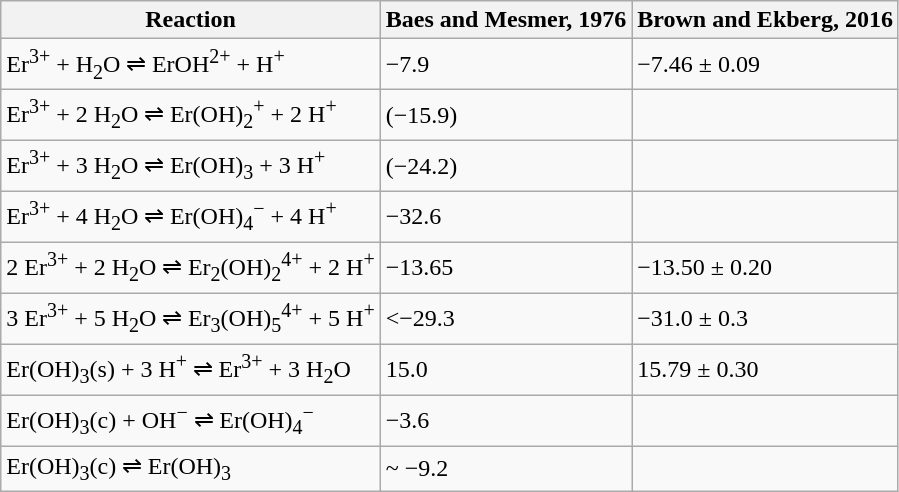<table class="wikitable">
<tr>
<th>Reaction</th>
<th>Baes and Mesmer, 1976</th>
<th>Brown and Ekberg, 2016</th>
</tr>
<tr>
<td>Er<sup>3+</sup> + H<sub>2</sub>O ⇌ ErOH<sup>2+</sup> + H<sup>+</sup></td>
<td>−7.9</td>
<td>−7.46 ± 0.09</td>
</tr>
<tr>
<td>Er<sup>3+</sup> + 2 H<sub>2</sub>O ⇌ Er(OH)<sub>2</sub><sup>+</sup> + 2 H<sup>+</sup></td>
<td>(−15.9)</td>
<td></td>
</tr>
<tr>
<td>Er<sup>3+</sup> + 3 H<sub>2</sub>O ⇌ Er(OH)<sub>3</sub> + 3 H<sup>+</sup></td>
<td>(−24.2)</td>
<td></td>
</tr>
<tr>
<td>Er<sup>3+</sup> + 4 H<sub>2</sub>O ⇌ Er(OH)<sub>4</sub><sup>−</sup> + 4 H<sup>+</sup></td>
<td>−32.6</td>
<td></td>
</tr>
<tr>
<td>2 Er<sup>3+</sup> + 2 H<sub>2</sub>O ⇌ Er<sub>2</sub>(OH)<sub>2</sub><sup>4+</sup> + 2 H<sup>+</sup></td>
<td>−13.65</td>
<td>−13.50 ± 0.20</td>
</tr>
<tr>
<td>3 Er<sup>3+</sup> + 5 H<sub>2</sub>O ⇌ Er<sub>3</sub>(OH)<sub>5</sub><sup>4+</sup> + 5 H<sup>+</sup></td>
<td><−29.3</td>
<td>−31.0 ± 0.3</td>
</tr>
<tr>
<td>Er(OH)<sub>3</sub>(s) + 3 H<sup>+</sup> ⇌ Er<sup>3+</sup> + 3 H<sub>2</sub>O</td>
<td>15.0</td>
<td>15.79 ± 0.30</td>
</tr>
<tr>
<td>Er(OH)<sub>3</sub>(c) + OH<sup>−</sup> ⇌ Er(OH)<sub>4</sub><sup>−</sup></td>
<td>−3.6</td>
<td></td>
</tr>
<tr>
<td>Er(OH)<sub>3</sub>(c) ⇌ Er(OH)<sub>3</sub></td>
<td>~ −9.2</td>
<td></td>
</tr>
</table>
